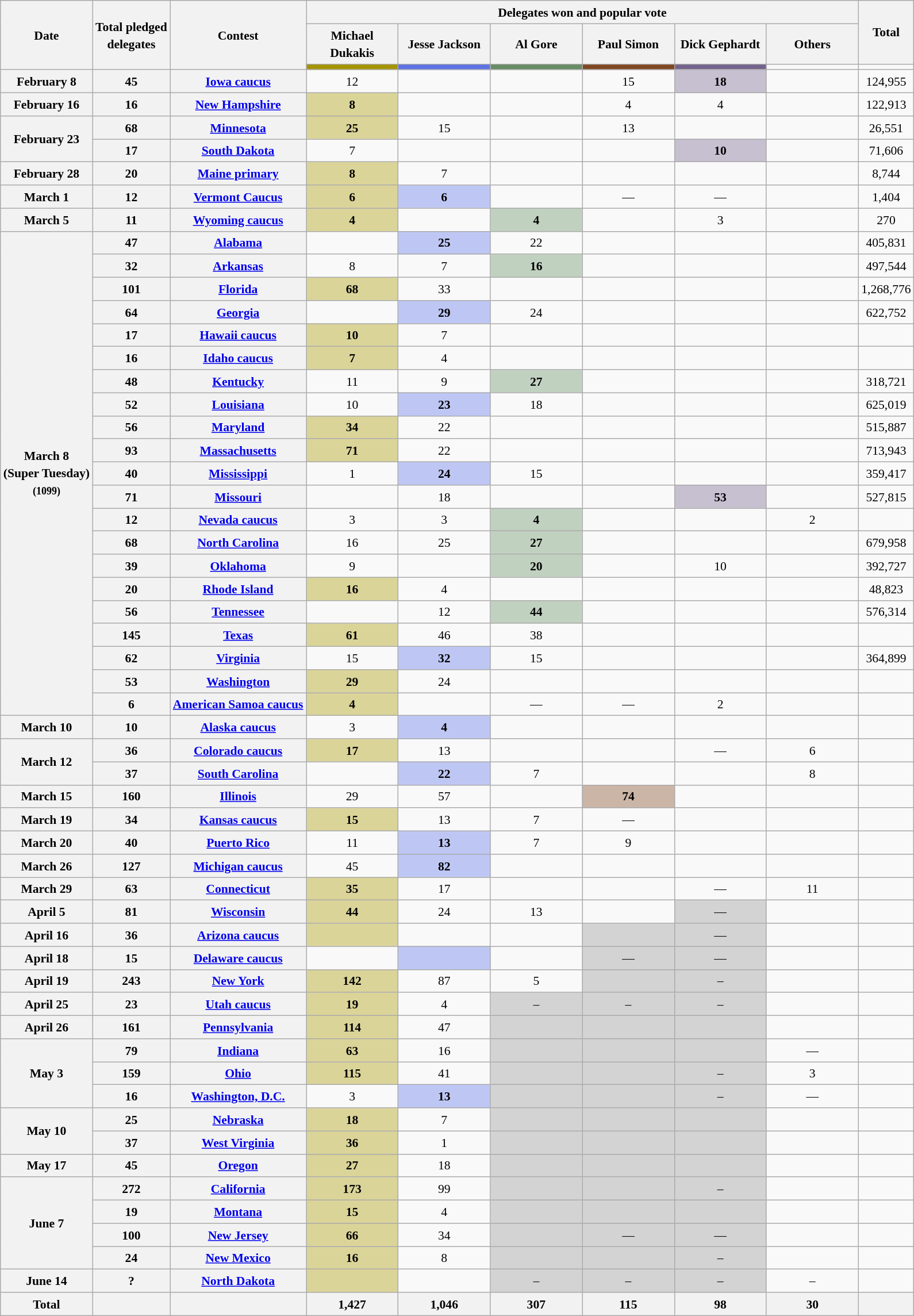<table class="wikitable" style="text-align:center;font-size:90%;line-height:20px">
<tr>
<th rowspan="3">Date<br></th>
<th rowspan="3">Total pledged<br>delegates</th>
<th rowspan="3">Contest</th>
<th colspan="6">Delegates won and popular vote</th>
<th rowspan="2">Total</th>
</tr>
<tr>
<th style="width:100px;">Michael Dukakis</th>
<th style="width:100px;">Jesse Jackson</th>
<th style="width:100px;">Al Gore</th>
<th style="width:100px;">Paul Simon</th>
<th style="width:100px;">Dick Gephardt</th>
<th style="width:100px;">Others</th>
</tr>
<tr>
<td style="background:#a59400;"></td>
<td style="background:#5d73e5;"></td>
<td style="background:#668c63;"></td>
<td style="background:#7e4621;"></td>
<td style="background:#73638c;"></td>
<td></td>
</tr>
<tr>
<th>February 8</th>
<th>45</th>
<th><a href='#'>Iowa caucus</a></th>
<td>12<br></td>
<td><br></td>
<td><br></td>
<td>15<br></td>
<td style="background:#c7c0d1;"><strong>18<br></strong></td>
<td><br></td>
<td>124,955</td>
</tr>
<tr>
<th>February 16</th>
<th>16</th>
<th><a href='#'>New Hampshire</a></th>
<td style="background:#DBD499;"><strong>8<br></strong></td>
<td><br></td>
<td><br></td>
<td>4<br></td>
<td>4<br></td>
<td><br></td>
<td>122,913</td>
</tr>
<tr>
<th rowspan="2">February 23</th>
<th>68</th>
<th><a href='#'>Minnesota</a></th>
<td style="background:#DBD499;"><strong>25<br></strong></td>
<td>15<br></td>
<td><br></td>
<td>13<br></td>
<td><br></td>
<td><br></td>
<td>26,551</td>
</tr>
<tr>
<th>17</th>
<th><a href='#'>South Dakota</a></th>
<td>7<br></td>
<td><br></td>
<td><br></td>
<td><br></td>
<td style="background:#c7c0d1;"><strong>10<br></strong></td>
<td><br></td>
<td>71,606</td>
</tr>
<tr>
<th>February 28</th>
<th>20</th>
<th><a href='#'>Maine primary</a></th>
<td style="background:#DBD499;"><strong>8<br></strong></td>
<td>7<br></td>
<td><br></td>
<td><br></td>
<td><br></td>
<td><br></td>
<td>8,744</td>
</tr>
<tr>
<th>March 1</th>
<th>12</th>
<th><a href='#'>Vermont Caucus</a></th>
<td style="background:#DBD499;"><strong>6</strong><br></td>
<td style="background:#bec7f4;"><strong>6<br></strong></td>
<td><br></td>
<td>—</td>
<td>—</td>
<td><br></td>
<td>1,404</td>
</tr>
<tr>
<th>March 5</th>
<th>11</th>
<th><a href='#'>Wyoming caucus</a></th>
<td style="background:#DBD499;"><strong>4</strong><br></td>
<td><br></td>
<td style="background:#c1d1c0;"><strong>4<br></strong></td>
<td><br></td>
<td>3<br></td>
<td><br></td>
<td>270</td>
</tr>
<tr>
<th rowspan="21">March 8<br>(Super Tuesday)<br><small>(1099)</small></th>
<th>47</th>
<th><a href='#'>Alabama</a></th>
<td><br></td>
<td style="background:#bec7f4;"><strong>25<br></strong></td>
<td>22<br></td>
<td><br></td>
<td><br></td>
<td><br></td>
<td>405,831</td>
</tr>
<tr>
<th>32</th>
<th><a href='#'>Arkansas</a></th>
<td>8<br></td>
<td>7<br></td>
<td style="background:#c1d1c0;"><strong>16<br></strong></td>
<td><br></td>
<td><br></td>
<td><br></td>
<td>497,544</td>
</tr>
<tr>
<th>101</th>
<th><a href='#'>Florida</a></th>
<td style="background:#DBD499;"><strong>68<br></strong></td>
<td>33<br></td>
<td><br></td>
<td><br></td>
<td><br></td>
<td><br></td>
<td>1,268,776</td>
</tr>
<tr>
<th>64</th>
<th><a href='#'>Georgia</a></th>
<td><br></td>
<td style="background:#bec7f4;"><strong>29<br></strong></td>
<td>24<br></td>
<td><br></td>
<td><br></td>
<td><br></td>
<td>622,752</td>
</tr>
<tr>
<th>17</th>
<th><a href='#'>Hawaii caucus</a></th>
<td style="background:#DBD499;"><strong>10<br></strong></td>
<td>7<br></td>
<td><br></td>
<td><br></td>
<td><br></td>
<td><br></td>
<td></td>
</tr>
<tr>
<th>16</th>
<th><a href='#'>Idaho caucus</a></th>
<td style="background:#DBD499;"><strong>7<br></strong></td>
<td>4<br></td>
<td><br></td>
<td><br></td>
<td><br></td>
<td><br></td>
<td></td>
</tr>
<tr>
<th>48</th>
<th><a href='#'>Kentucky</a></th>
<td>11<br></td>
<td>9<br></td>
<td style="background:#c1d1c0;"><strong>27<br></strong></td>
<td><br></td>
<td><br></td>
<td><br></td>
<td>318,721</td>
</tr>
<tr>
<th>52</th>
<th><a href='#'>Louisiana</a></th>
<td>10<br></td>
<td style="background:#bec7f4;"><strong>23<br></strong></td>
<td>18<br></td>
<td><br></td>
<td><br></td>
<td><br></td>
<td>625,019</td>
</tr>
<tr>
<th>56</th>
<th><a href='#'>Maryland</a></th>
<td style="background:#DBD499;"><strong>34<br></strong></td>
<td>22<br></td>
<td><br></td>
<td><br></td>
<td><br></td>
<td><br></td>
<td>515,887</td>
</tr>
<tr>
<th>93</th>
<th><a href='#'>Massachusetts</a></th>
<td style="background:#DBD499;"><strong>71<br></strong></td>
<td>22<br></td>
<td><br></td>
<td><br></td>
<td><br></td>
<td><br></td>
<td>713,943</td>
</tr>
<tr>
<th>40</th>
<th><a href='#'>Mississippi</a></th>
<td>1<br></td>
<td style="background:#bec7f4;"><strong>24<br></strong></td>
<td>15<br></td>
<td><br></td>
<td><br></td>
<td><br></td>
<td>359,417</td>
</tr>
<tr>
<th>71</th>
<th><a href='#'>Missouri</a></th>
<td><br></td>
<td>18<br></td>
<td><br></td>
<td><br></td>
<td style="background:#c7c0d1;"><strong>53<br></strong></td>
<td><br></td>
<td>527,815</td>
</tr>
<tr>
<th>12</th>
<th><a href='#'>Nevada caucus</a></th>
<td>3<br></td>
<td>3<br></td>
<td style="background:#c1d1c0;"><strong>4<br></strong></td>
<td><br></td>
<td><br></td>
<td>2<br></td>
<td></td>
</tr>
<tr>
<th>68</th>
<th><a href='#'>North Carolina</a></th>
<td>16<br></td>
<td>25<br></td>
<td style="background:#c1d1c0;"><strong>27<br></strong></td>
<td><br></td>
<td><br></td>
<td><br></td>
<td>679,958</td>
</tr>
<tr>
<th>39</th>
<th><a href='#'>Oklahoma</a></th>
<td>9<br></td>
<td><br></td>
<td style="background:#c1d1c0;"><strong>20<br></strong></td>
<td><br></td>
<td>10<br></td>
<td><br></td>
<td>392,727</td>
</tr>
<tr>
<th>20</th>
<th><a href='#'>Rhode Island</a></th>
<td style="background:#DBD499;"><strong>16<br></strong></td>
<td>4<br></td>
<td><br></td>
<td><br></td>
<td><br></td>
<td><br></td>
<td>48,823</td>
</tr>
<tr>
<th>56</th>
<th><a href='#'>Tennessee</a></th>
<td><br></td>
<td>12<br></td>
<td style="background:#c1d1c0;"><strong>44<br></strong></td>
<td><br></td>
<td><br></td>
<td><br></td>
<td>576,314</td>
</tr>
<tr>
<th>145</th>
<th><a href='#'>Texas</a></th>
<td style="background:#DBD499;"><strong>61<br></strong></td>
<td>46<br></td>
<td>38<br></td>
<td><br></td>
<td><br></td>
<td><br></td>
<td></td>
</tr>
<tr>
<th>62</th>
<th><a href='#'>Virginia</a></th>
<td>15<br></td>
<td style="background:#bec7f4;"><strong>32<br></strong></td>
<td>15<br></td>
<td><br></td>
<td><br></td>
<td><br></td>
<td>364,899</td>
</tr>
<tr>
<th>53</th>
<th><a href='#'>Washington</a></th>
<td style="background:#DBD499;"><strong>29<br></strong></td>
<td>24<br></td>
<td><br></td>
<td><br></td>
<td><br></td>
<td><br></td>
<td></td>
</tr>
<tr>
<th>6</th>
<th><a href='#'>American Samoa caucus</a></th>
<td style="background:#DBD499;"><strong>4<br></strong></td>
<td><br></td>
<td>—</td>
<td>—</td>
<td>2<br></td>
<td><br></td>
<td></td>
</tr>
<tr>
<th>March 10</th>
<th>10</th>
<th><a href='#'>Alaska caucus</a></th>
<td>3<br></td>
<td style="background:#bec7f4;"><strong>4<br></strong></td>
<td><br></td>
<td><br></td>
<td><br></td>
<td><br></td>
<td></td>
</tr>
<tr>
<th rowspan="2">March 12</th>
<th>36</th>
<th><a href='#'>Colorado caucus</a></th>
<td style="background:#DBD499;"><strong>17<br></strong></td>
<td>13<br></td>
<td><br></td>
<td><br></td>
<td>—</td>
<td>6<br></td>
<td></td>
</tr>
<tr>
<th>37</th>
<th><a href='#'>South Carolina</a></th>
<td><br></td>
<td style="background:#bec7f4;"><strong>22<br></strong></td>
<td>7<br></td>
<td><br></td>
<td><br></td>
<td>8<br></td>
<td></td>
</tr>
<tr>
<th>March 15</th>
<th>160</th>
<th><a href='#'>Illinois</a></th>
<td>29<br></td>
<td>57<br></td>
<td><br></td>
<td style="background:#cbb5a6;"><strong>74<br></strong></td>
<td><br></td>
<td><br></td>
<td></td>
</tr>
<tr>
<th>March 19</th>
<th>34</th>
<th><a href='#'>Kansas caucus</a></th>
<td style="background:#DBD499;"><strong>15<br></strong></td>
<td>13<br></td>
<td>7<br></td>
<td>—</td>
<td><br></td>
<td><br></td>
<td></td>
</tr>
<tr>
<th>March 20</th>
<th>40</th>
<th><a href='#'>Puerto Rico</a></th>
<td>11<br></td>
<td style="background:#bec7f4;"><strong>13<br></strong></td>
<td>7<br></td>
<td>9<br></td>
<td><br></td>
<td><br></td>
<td></td>
</tr>
<tr>
<th>March 26</th>
<th>127</th>
<th><a href='#'>Michigan caucus</a></th>
<td>45<br></td>
<td style="background:#bec7f4;"><strong>82<br></strong></td>
<td><br></td>
<td><br></td>
<td><br></td>
<td><br></td>
<td></td>
</tr>
<tr>
<th>March 29</th>
<th>63</th>
<th><a href='#'>Connecticut</a></th>
<td style="background:#DBD499;"><strong>35<br></strong></td>
<td>17<br></td>
<td><br></td>
<td><br></td>
<td>—</td>
<td>11<br></td>
<td></td>
</tr>
<tr>
<th>April 5</th>
<th>81</th>
<th><a href='#'>Wisconsin</a></th>
<td style="background:#DBD499;"><strong>44<br></strong></td>
<td>24<br></td>
<td>13<br></td>
<td><br></td>
<td style="background: lightgrey;">—</td>
<td><br></td>
<td></td>
</tr>
<tr>
<th>April 16</th>
<th>36</th>
<th><a href='#'>Arizona caucus</a></th>
<td style="background:#DBD499;"><strong><br></strong></td>
<td><br></td>
<td><br></td>
<td style="background: lightgrey;"><br></td>
<td style="background: lightgrey;">—</td>
<td><br></td>
<td></td>
</tr>
<tr>
<th>April 18</th>
<th>15</th>
<th><a href='#'>Delaware caucus</a></th>
<td><br></td>
<td style="background:#bec7f4;"><strong><br></strong></td>
<td><br></td>
<td style="background: lightgrey;">—</td>
<td style="background: lightgrey;">—</td>
<td><br></td>
</tr>
<tr>
<th>April 19</th>
<th>243</th>
<th><a href='#'>New York</a></th>
<td style="background:#DBD499;"><strong>142<br></strong></td>
<td>87<br></td>
<td>5<br></td>
<td style="background: lightgrey;"><br></td>
<td style="background: lightgrey;">–</td>
<td><br></td>
<td></td>
</tr>
<tr>
<th>April 25</th>
<th>23</th>
<th><a href='#'>Utah caucus</a></th>
<td style="background:#DBD499;"><strong>19<br></strong></td>
<td>4<br></td>
<td style="background: lightgrey;">–</td>
<td style="background: lightgrey;">–</td>
<td style="background: lightgrey;">–</td>
<td><br></td>
<td></td>
</tr>
<tr>
<th>April 26</th>
<th>161</th>
<th><a href='#'>Pennsylvania</a></th>
<td style="background:#DBD499;"><strong>114<br></strong></td>
<td>47<br></td>
<td style="background: lightgrey;"><br></td>
<td style="background: lightgrey;"><br></td>
<td style="background: lightgrey;"><br></td>
<td><br></td>
<td></td>
</tr>
<tr>
<th rowspan="3">May 3</th>
<th>79</th>
<th><a href='#'>Indiana</a></th>
<td style="background:#DBD499;"><strong>63<br></strong></td>
<td>16<br></td>
<td style="background: lightgrey;"><br></td>
<td style="background: lightgrey;"><br></td>
<td style="background: lightgrey;"><br></td>
<td>—</td>
<td></td>
</tr>
<tr>
<th>159</th>
<th><a href='#'>Ohio</a></th>
<td style="background:#DBD499;"><strong>115<br></strong></td>
<td>41<br></td>
<td style="background: lightgrey;"><br></td>
<td style="background: lightgrey;"><br></td>
<td style="background: lightgrey;">–</td>
<td>3<br></td>
<td></td>
</tr>
<tr>
<th>16</th>
<th><a href='#'>Washington, D.C.</a></th>
<td>3<br></td>
<td style="background:#bec7f4;"><strong>13<br></strong></td>
<td style="background: lightgrey;"><br></td>
<td style="background: lightgrey;"><br></td>
<td style="background: lightgrey;">–</td>
<td>—</td>
<td></td>
</tr>
<tr>
<th rowspan="2">May 10</th>
<th>25</th>
<th><a href='#'>Nebraska</a></th>
<td style="background:#DBD499;"><strong>18<br></strong></td>
<td>7<br></td>
<td style="background: lightgrey;"><br></td>
<td style="background: lightgrey;"><br></td>
<td style="background: lightgrey;"><br></td>
<td><br></td>
<td></td>
</tr>
<tr>
<th>37</th>
<th><a href='#'>West Virginia</a></th>
<td style="background:#DBD499;"><strong>36<br></strong></td>
<td>1<br></td>
<td style="background: lightgrey;"><br></td>
<td style="background: lightgrey;"><br></td>
<td style="background: lightgrey;"><br></td>
<td><br></td>
<td></td>
</tr>
<tr>
<th>May 17</th>
<th>45</th>
<th><a href='#'>Oregon</a></th>
<td style="background:#DBD499;"><strong>27<br></strong></td>
<td>18<br></td>
<td style="background: lightgrey;"><br></td>
<td style="background: lightgrey;"><br></td>
<td style="background: lightgrey;"><br></td>
<td><br></td>
</tr>
<tr>
<th rowspan="4">June 7</th>
<th>272</th>
<th><a href='#'>California</a></th>
<td style="background:#DBD499;"><strong>173<br></strong></td>
<td>99<br></td>
<td style="background: lightgrey;"><br></td>
<td style="background: lightgrey;"><br></td>
<td style="background: lightgrey;">–</td>
<td><br></td>
<td></td>
</tr>
<tr>
<th>19</th>
<th><a href='#'>Montana</a></th>
<td style="background:#DBD499;"><strong>15<br></strong></td>
<td>4<br></td>
<td style="background: lightgrey;"><br></td>
<td style="background: lightgrey;"><br></td>
<td style="background: lightgrey;"><br></td>
<td><br></td>
</tr>
<tr>
<th>100</th>
<th><a href='#'>New Jersey</a></th>
<td style="background:#DBD499;"><strong>66<br></strong></td>
<td>34<br></td>
<td style="background: lightgrey;"><br></td>
<td style="background: lightgrey;">—</td>
<td style="background: lightgrey;">—</td>
<td><br></td>
<td></td>
</tr>
<tr>
<th>24</th>
<th><a href='#'>New Mexico</a></th>
<td style="background:#DBD499;"><strong>16<br></strong></td>
<td>8<br></td>
<td style="background: lightgrey;"><br></td>
<td style="background: lightgrey;"><br></td>
<td style="background: lightgrey;">–</td>
<td><br></td>
<td></td>
</tr>
<tr>
<th>June 14</th>
<th>?</th>
<th><a href='#'>North Dakota</a></th>
<td style="background:#DBD499;"><strong><br></strong></td>
<td><br></td>
<td style="background: lightgrey;">–</td>
<td style="background: lightgrey;">–</td>
<td style="background: lightgrey;">–</td>
<td>–</td>
<td></td>
</tr>
<tr>
<th>Total</th>
<th></th>
<th></th>
<th>1,427<br></th>
<th>1,046<br></th>
<th>307<br></th>
<th>115<br></th>
<th>98<br></th>
<th>30<br></th>
<th></th>
</tr>
</table>
